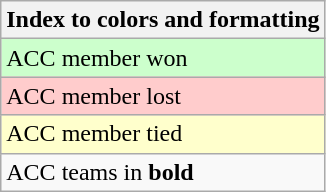<table class="wikitable">
<tr>
<th>Index to colors and formatting</th>
</tr>
<tr style="background:#cfc;">
<td>ACC member won</td>
</tr>
<tr style="background:#fcc;">
<td>ACC member lost</td>
</tr>
<tr style="background:#ffc;">
<td>ACC member tied</td>
</tr>
<tr>
<td>ACC teams in <strong>bold</strong></td>
</tr>
</table>
